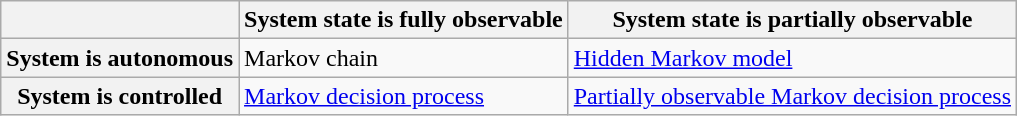<table class="wikitable" style="border-spacing: 2px; border: 1px solid darkgray;">
<tr>
<th></th>
<th>System state is fully observable</th>
<th>System state is partially observable</th>
</tr>
<tr>
<th>System is autonomous</th>
<td>Markov chain</td>
<td><a href='#'>Hidden Markov model</a></td>
</tr>
<tr>
<th>System is controlled</th>
<td><a href='#'>Markov decision process</a></td>
<td><a href='#'>Partially observable Markov decision process</a></td>
</tr>
</table>
